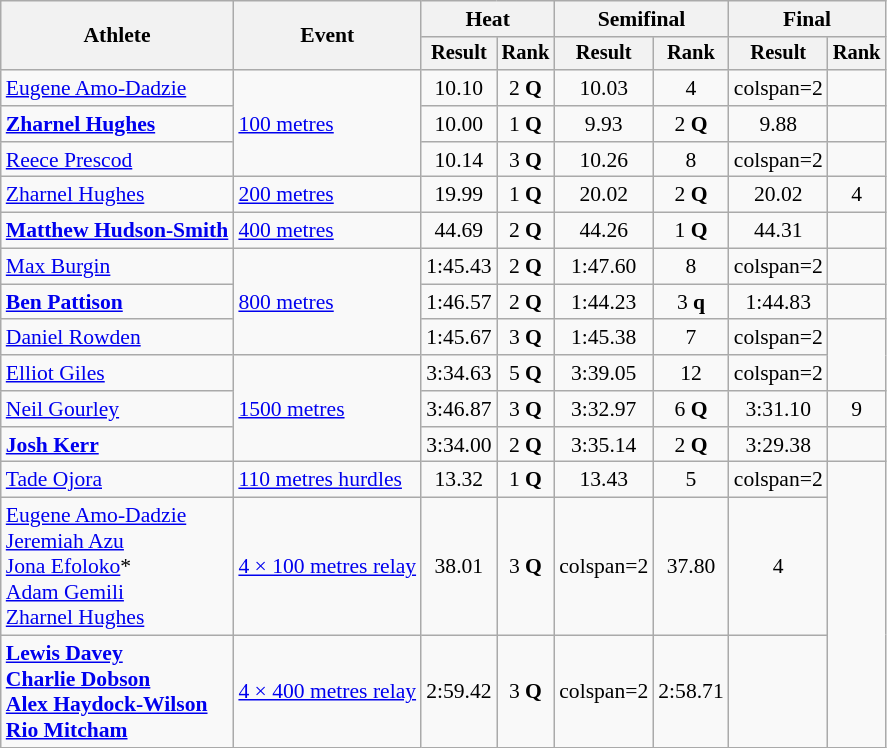<table class="wikitable" style="font-size:90%">
<tr>
<th rowspan="2">Athlete</th>
<th rowspan="2">Event</th>
<th colspan="2">Heat</th>
<th colspan="2">Semifinal</th>
<th colspan="2">Final</th>
</tr>
<tr style="font-size:95%">
<th>Result</th>
<th>Rank</th>
<th>Result</th>
<th>Rank</th>
<th>Result</th>
<th>Rank</th>
</tr>
<tr align=center>
<td align=left><a href='#'>Eugene Amo-Dadzie</a></td>
<td align=left rowspan=3><a href='#'>100 metres</a></td>
<td>10.10</td>
<td>2 <strong>Q</strong></td>
<td>10.03</td>
<td>4</td>
<td>colspan=2 </td>
</tr>
<tr align=center>
<td align=left><strong><a href='#'>Zharnel Hughes</a></strong></td>
<td>10.00</td>
<td>1 <strong>Q</strong></td>
<td>9.93</td>
<td>2 <strong>Q</strong></td>
<td>9.88</td>
<td></td>
</tr>
<tr align=center>
<td align=left><a href='#'>Reece Prescod</a></td>
<td>10.14</td>
<td>3 <strong>Q</strong></td>
<td>10.26</td>
<td>8</td>
<td>colspan=2 </td>
</tr>
<tr align=center>
<td align=left><a href='#'>Zharnel Hughes</a></td>
<td align=left><a href='#'>200 metres</a></td>
<td>19.99</td>
<td>1 <strong>Q</strong></td>
<td>20.02</td>
<td>2 <strong>Q</strong></td>
<td>20.02</td>
<td>4</td>
</tr>
<tr align=center>
<td align=left><strong><a href='#'>Matthew Hudson-Smith</a></strong></td>
<td align=left><a href='#'>400 metres</a></td>
<td>44.69 </td>
<td>2 <strong>Q</strong></td>
<td>44.26 <strong></strong></td>
<td>1 <strong>Q</strong></td>
<td>44.31</td>
<td></td>
</tr>
<tr align=center>
<td align=left><a href='#'>Max Burgin</a></td>
<td align=left rowspan=3><a href='#'>800 metres</a></td>
<td>1:45.43</td>
<td>2 <strong>Q</strong></td>
<td>1:47.60</td>
<td>8</td>
<td>colspan=2 </td>
</tr>
<tr align=center>
<td align=left><strong><a href='#'>Ben Pattison</a></strong></td>
<td>1:46.57</td>
<td>2 <strong>Q</strong></td>
<td>1:44.23</td>
<td>3 <strong>q</strong></td>
<td>1:44.83</td>
<td></td>
</tr>
<tr align=center>
<td align=left><a href='#'>Daniel Rowden</a></td>
<td>1:45.67</td>
<td>3 <strong>Q</strong></td>
<td>1:45.38</td>
<td>7</td>
<td>colspan=2 </td>
</tr>
<tr align=center>
<td align=left><a href='#'>Elliot Giles</a></td>
<td align=left rowspan=3><a href='#'>1500 metres</a></td>
<td>3:34.63</td>
<td>5 <strong>Q</strong></td>
<td>3:39.05</td>
<td>12</td>
<td>colspan=2 </td>
</tr>
<tr align=center>
<td align=left><a href='#'>Neil Gourley</a></td>
<td>3:46.87</td>
<td>3 <strong>Q</strong></td>
<td>3:32.97</td>
<td>6 <strong>Q</strong></td>
<td>3:31.10</td>
<td>9</td>
</tr>
<tr align=center>
<td align=left><strong><a href='#'>Josh Kerr</a></strong></td>
<td>3:34.00</td>
<td>2 <strong>Q</strong></td>
<td>3:35.14</td>
<td>2 <strong>Q</strong></td>
<td>3:29.38 </td>
<td></td>
</tr>
<tr align=center>
<td align=left><a href='#'>Tade Ojora</a></td>
<td align=left><a href='#'>110 metres hurdles</a></td>
<td>13.32</td>
<td>1 <strong>Q</strong></td>
<td>13.43</td>
<td>5</td>
<td>colspan=2 </td>
</tr>
<tr align=center>
<td align=left><a href='#'>Eugene Amo-Dadzie</a><br><a href='#'>Jeremiah Azu</a><br><a href='#'>Jona Efoloko</a>*<br><a href='#'>Adam Gemili</a><br><a href='#'>Zharnel Hughes</a></td>
<td align=left><a href='#'>4 × 100 metres relay</a></td>
<td>38.01</td>
<td>3 <strong>Q</strong></td>
<td>colspan=2</td>
<td>37.80 </td>
<td>4</td>
</tr>
<tr align=center>
<td align=left><strong><a href='#'>Lewis Davey</a><br><a href='#'>Charlie Dobson</a><br><a href='#'>Alex Haydock-Wilson</a><br><a href='#'>Rio Mitcham</a></strong></td>
<td align=left><a href='#'>4 × 400 metres relay</a></td>
<td>2:59.42 </td>
<td>3 <strong>Q</strong></td>
<td>colspan=2</td>
<td>2:58.71 </td>
<td></td>
</tr>
</table>
